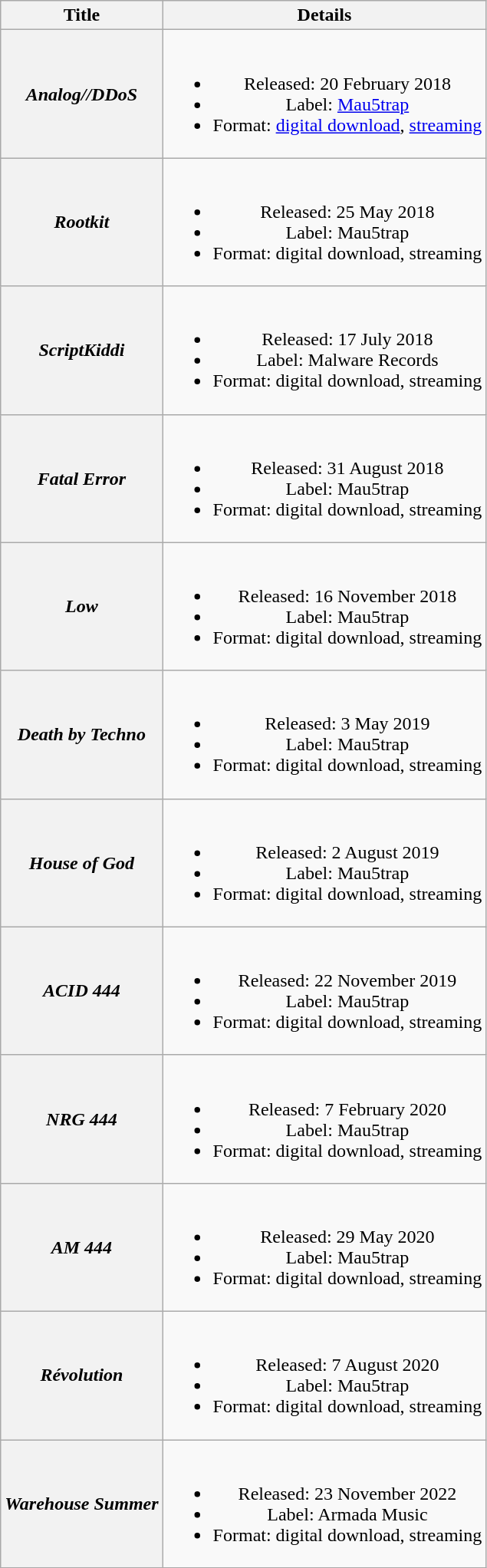<table class="wikitable plainrowheaders" style="text-align:center;">
<tr>
<th scope="col">Title</th>
<th scope="col">Details</th>
</tr>
<tr>
<th scope="row"><em>Analog//DDoS</em></th>
<td><br><ul><li>Released: 20 February 2018</li><li>Label: <a href='#'>Mau5trap</a></li><li>Format: <a href='#'>digital download</a>, <a href='#'>streaming</a></li></ul></td>
</tr>
<tr>
<th scope="row"><em>Rootkit</em></th>
<td><br><ul><li>Released: 25 May 2018</li><li>Label: Mau5trap</li><li>Format: digital download, streaming</li></ul></td>
</tr>
<tr>
<th scope="row"><em>ScriptKiddi</em></th>
<td><br><ul><li>Released: 17 July 2018</li><li>Label: Malware Records</li><li>Format: digital download, streaming</li></ul></td>
</tr>
<tr>
<th scope="row"><em>Fatal Error</em></th>
<td><br><ul><li>Released: 31 August 2018</li><li>Label: Mau5trap</li><li>Format: digital download, streaming</li></ul></td>
</tr>
<tr>
<th scope="row"><em>Low</em></th>
<td><br><ul><li>Released: 16 November 2018</li><li>Label: Mau5trap</li><li>Format: digital download, streaming</li></ul></td>
</tr>
<tr>
<th scope="row"><em>Death by Techno</em></th>
<td><br><ul><li>Released: 3 May 2019</li><li>Label: Mau5trap</li><li>Format: digital download, streaming</li></ul></td>
</tr>
<tr>
<th scope="row"><em>House of God</em></th>
<td><br><ul><li>Released: 2 August 2019</li><li>Label: Mau5trap</li><li>Format: digital download, streaming</li></ul></td>
</tr>
<tr>
<th scope="row"><em>ACID 444</em></th>
<td><br><ul><li>Released: 22 November 2019</li><li>Label: Mau5trap</li><li>Format: digital download, streaming</li></ul></td>
</tr>
<tr>
<th scope="row"><em>NRG 444</em></th>
<td><br><ul><li>Released: 7 February 2020</li><li>Label: Mau5trap</li><li>Format: digital download, streaming</li></ul></td>
</tr>
<tr>
<th scope="row"><em>AM 444</em></th>
<td><br><ul><li>Released: 29 May 2020</li><li>Label: Mau5trap</li><li>Format: digital download, streaming</li></ul></td>
</tr>
<tr>
<th scope="row"><em>Révolution</em></th>
<td><br><ul><li>Released: 7 August 2020</li><li>Label: Mau5trap</li><li>Format: digital download, streaming</li></ul></td>
</tr>
<tr>
<th scope="row"><em>Warehouse Summer</em></th>
<td><br><ul><li>Released: 23 November 2022</li><li>Label: Armada Music</li><li>Format: digital download, streaming</li></ul></td>
</tr>
</table>
